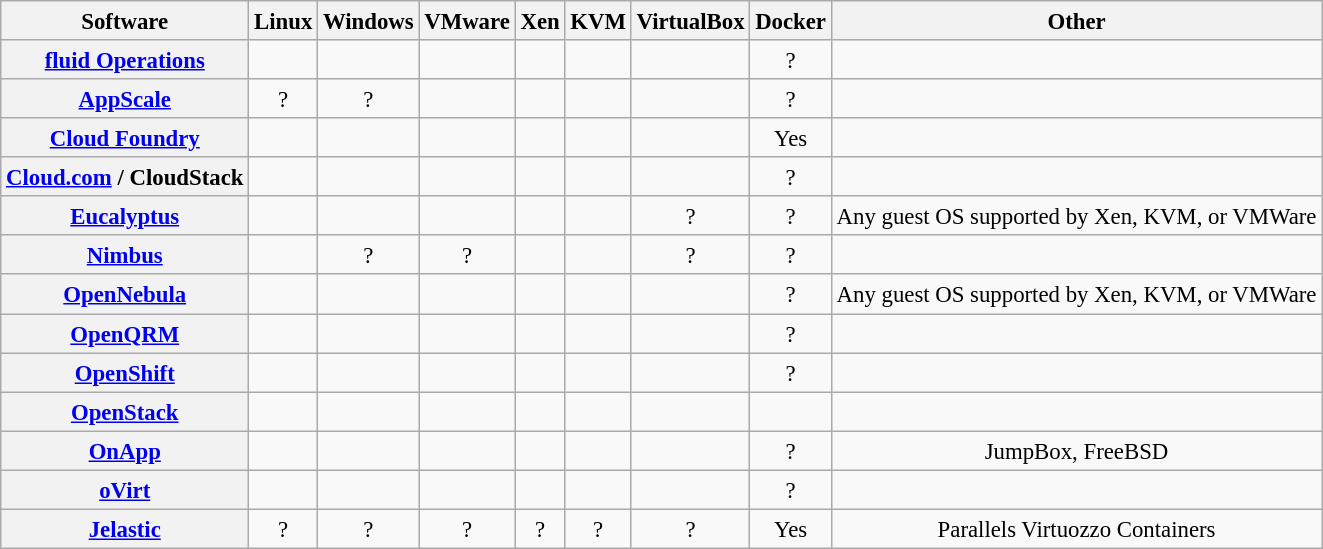<table class="wikitable sortable" style="width: auto; text-align: center; font-size: 95%; table-layout: fixed; line-height:1.25">
<tr>
<th>Software</th>
<th>Linux</th>
<th>Windows</th>
<th>VMware</th>
<th>Xen</th>
<th>KVM</th>
<th>VirtualBox</th>
<th>Docker</th>
<th>Other</th>
</tr>
<tr>
<th><a href='#'>fluid Operations</a></th>
<td></td>
<td></td>
<td></td>
<td></td>
<td></td>
<td></td>
<td>?</td>
<td></td>
</tr>
<tr>
<th><a href='#'>AppScale</a></th>
<td>?</td>
<td>?</td>
<td></td>
<td></td>
<td></td>
<td></td>
<td>?</td>
<td></td>
</tr>
<tr>
<th><a href='#'>Cloud Foundry</a></th>
<td></td>
<td></td>
<td></td>
<td></td>
<td></td>
<td></td>
<td>Yes</td>
<td></td>
</tr>
<tr>
<th><a href='#'>Cloud.com</a> / CloudStack</th>
<td></td>
<td></td>
<td></td>
<td></td>
<td></td>
<td></td>
<td>?</td>
<td></td>
</tr>
<tr>
<th><a href='#'>Eucalyptus</a></th>
<td></td>
<td></td>
<td></td>
<td></td>
<td></td>
<td>?</td>
<td>?</td>
<td>Any guest OS supported by Xen, KVM, or VMWare</td>
</tr>
<tr>
<th><a href='#'>Nimbus</a></th>
<td></td>
<td>?</td>
<td>?</td>
<td></td>
<td></td>
<td>?</td>
<td>?</td>
<td></td>
</tr>
<tr>
<th><a href='#'>OpenNebula</a></th>
<td></td>
<td></td>
<td></td>
<td></td>
<td></td>
<td></td>
<td>?</td>
<td>Any guest OS supported by Xen, KVM, or VMWare</td>
</tr>
<tr>
<th><a href='#'>OpenQRM</a></th>
<td></td>
<td></td>
<td></td>
<td></td>
<td></td>
<td></td>
<td>?</td>
<td></td>
</tr>
<tr>
<th><a href='#'>OpenShift</a></th>
<td></td>
<td></td>
<td></td>
<td></td>
<td></td>
<td></td>
<td>?</td>
<td></td>
</tr>
<tr>
<th><a href='#'>OpenStack</a></th>
<td></td>
<td></td>
<td></td>
<td></td>
<td></td>
<td></td>
<td></td>
<td></td>
</tr>
<tr>
<th><a href='#'>OnApp</a></th>
<td></td>
<td></td>
<td></td>
<td></td>
<td></td>
<td></td>
<td>?</td>
<td>JumpBox, FreeBSD</td>
</tr>
<tr>
<th><a href='#'>oVirt</a></th>
<td></td>
<td></td>
<td></td>
<td></td>
<td></td>
<td></td>
<td>?</td>
<td></td>
</tr>
<tr>
<th><a href='#'>Jelastic</a></th>
<td>?</td>
<td>?</td>
<td>?</td>
<td>?</td>
<td>?</td>
<td>?</td>
<td>Yes</td>
<td>Parallels Virtuozzo Containers</td>
</tr>
</table>
